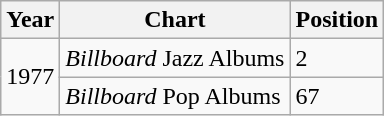<table class="wikitable">
<tr>
<th>Year</th>
<th>Chart</th>
<th>Position</th>
</tr>
<tr>
<td rowspan=2>1977</td>
<td><em>Billboard</em> Jazz Albums</td>
<td>2</td>
</tr>
<tr>
<td><em>Billboard</em> Pop Albums</td>
<td>67</td>
</tr>
</table>
